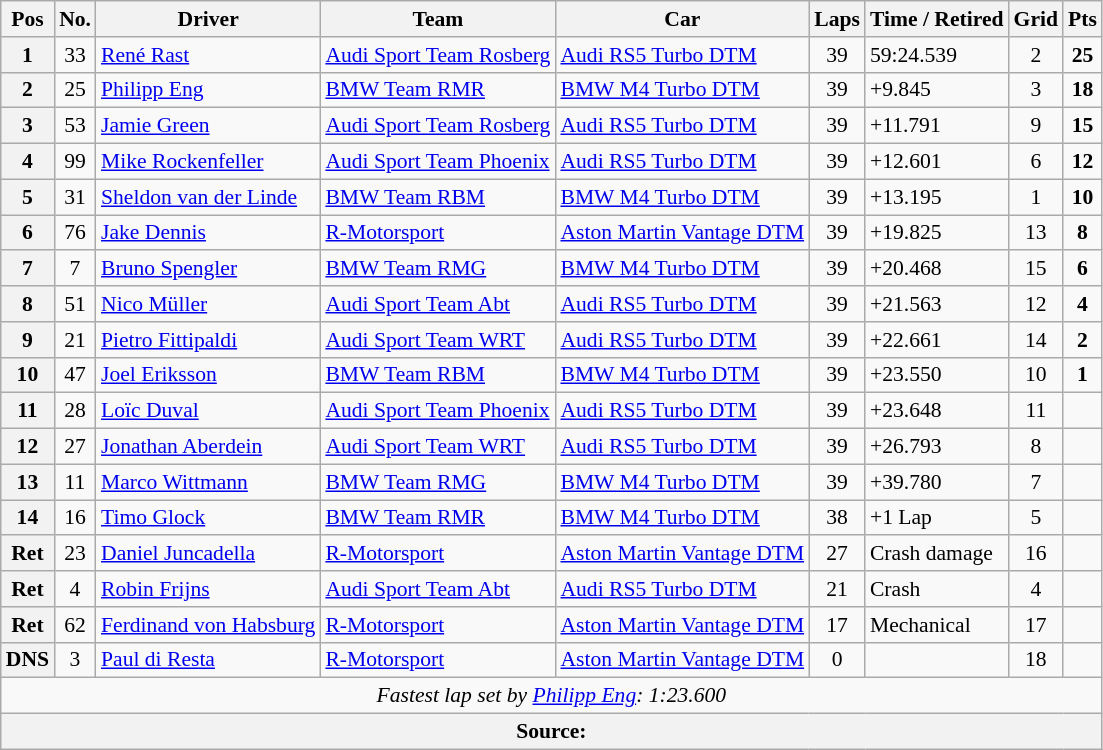<table class="wikitable" style="font-size:90%;">
<tr>
<th>Pos</th>
<th>No.</th>
<th>Driver</th>
<th>Team</th>
<th>Car</th>
<th>Laps</th>
<th>Time / Retired</th>
<th>Grid</th>
<th>Pts</th>
</tr>
<tr>
<th>1</th>
<td align="center">33</td>
<td> <a href='#'>René Rast</a></td>
<td><a href='#'>Audi Sport Team Rosberg</a></td>
<td><a href='#'>Audi RS5 Turbo DTM</a></td>
<td align="center">39</td>
<td>59:24.539</td>
<td align="center">2</td>
<td align="center"><strong>25</strong></td>
</tr>
<tr>
<th>2</th>
<td align="center">25</td>
<td> <a href='#'>Philipp Eng</a></td>
<td><a href='#'>BMW Team RMR</a></td>
<td><a href='#'>BMW M4 Turbo DTM</a></td>
<td align="center">39</td>
<td>+9.845</td>
<td align="center">3</td>
<td align="center"><strong>18</strong></td>
</tr>
<tr>
<th>3</th>
<td align="center">53</td>
<td> <a href='#'>Jamie Green</a></td>
<td><a href='#'>Audi Sport Team Rosberg</a></td>
<td><a href='#'>Audi RS5 Turbo DTM</a></td>
<td align="center">39</td>
<td>+11.791</td>
<td align="center">9</td>
<td align="center"><strong>15</strong></td>
</tr>
<tr>
<th>4</th>
<td align="center">99</td>
<td> <a href='#'>Mike Rockenfeller</a></td>
<td><a href='#'>Audi Sport Team Phoenix</a></td>
<td><a href='#'>Audi RS5 Turbo DTM</a></td>
<td align="center">39</td>
<td>+12.601</td>
<td align="center">6</td>
<td align="center"><strong>12</strong></td>
</tr>
<tr>
<th>5</th>
<td align="center">31</td>
<td> <a href='#'>Sheldon van der Linde</a></td>
<td><a href='#'>BMW Team RBM</a></td>
<td><a href='#'>BMW M4 Turbo DTM</a></td>
<td align="center">39</td>
<td>+13.195</td>
<td align="center">1</td>
<td align="center"><strong>10</strong></td>
</tr>
<tr>
<th>6</th>
<td align="center">76</td>
<td> <a href='#'>Jake Dennis</a></td>
<td><a href='#'>R-Motorsport</a></td>
<td><a href='#'>Aston Martin Vantage DTM</a></td>
<td align="center">39</td>
<td>+19.825</td>
<td align="center">13</td>
<td align="center"><strong>8</strong></td>
</tr>
<tr>
<th>7</th>
<td align="center">7</td>
<td> <a href='#'>Bruno Spengler</a></td>
<td><a href='#'>BMW Team RMG</a></td>
<td><a href='#'>BMW M4 Turbo DTM</a></td>
<td align="center">39</td>
<td>+20.468</td>
<td align="center">15</td>
<td align="center"><strong>6</strong></td>
</tr>
<tr>
<th>8</th>
<td align="center">51</td>
<td> <a href='#'>Nico Müller</a></td>
<td><a href='#'>Audi Sport Team Abt</a></td>
<td><a href='#'>Audi RS5 Turbo DTM</a></td>
<td align="center">39</td>
<td>+21.563</td>
<td align="center">12</td>
<td align="center"><strong>4</strong></td>
</tr>
<tr>
<th>9</th>
<td align="center">21</td>
<td> <a href='#'>Pietro Fittipaldi</a></td>
<td><a href='#'>Audi Sport Team WRT</a></td>
<td><a href='#'>Audi RS5 Turbo DTM</a></td>
<td align="center">39</td>
<td>+22.661</td>
<td align="center">14</td>
<td align="center"><strong>2</strong></td>
</tr>
<tr>
<th>10</th>
<td align="center">47</td>
<td> <a href='#'>Joel Eriksson</a></td>
<td><a href='#'>BMW Team RBM</a></td>
<td><a href='#'>BMW M4 Turbo DTM</a></td>
<td align="center">39</td>
<td>+23.550</td>
<td align="center">10</td>
<td align="center"><strong>1</strong></td>
</tr>
<tr>
<th>11</th>
<td align="center">28</td>
<td> <a href='#'>Loïc Duval</a></td>
<td><a href='#'>Audi Sport Team Phoenix</a></td>
<td><a href='#'>Audi RS5 Turbo DTM</a></td>
<td align="center">39</td>
<td>+23.648</td>
<td align="center">11</td>
<td align="center"></td>
</tr>
<tr>
<th>12</th>
<td align="center">27</td>
<td> <a href='#'>Jonathan Aberdein</a></td>
<td><a href='#'>Audi Sport Team WRT</a></td>
<td><a href='#'>Audi RS5 Turbo DTM</a></td>
<td align="center">39</td>
<td>+26.793</td>
<td align="center">8</td>
<td align="center"></td>
</tr>
<tr>
<th>13</th>
<td align="center">11</td>
<td> <a href='#'>Marco Wittmann</a></td>
<td><a href='#'>BMW Team RMG</a></td>
<td><a href='#'>BMW M4 Turbo DTM</a></td>
<td align="center">39</td>
<td>+39.780</td>
<td align="center">7</td>
<td align="center"></td>
</tr>
<tr>
<th>14</th>
<td align="center">16</td>
<td> <a href='#'>Timo Glock</a></td>
<td><a href='#'>BMW Team RMR</a></td>
<td><a href='#'>BMW M4 Turbo DTM</a></td>
<td align="center">38</td>
<td>+1 Lap</td>
<td align="center">5</td>
<td align="center"></td>
</tr>
<tr>
<th>Ret</th>
<td align="center">23</td>
<td> <a href='#'>Daniel Juncadella</a></td>
<td><a href='#'>R-Motorsport</a></td>
<td><a href='#'>Aston Martin Vantage DTM</a></td>
<td align="center">27</td>
<td>Crash damage</td>
<td align="center">16</td>
<td align="center"></td>
</tr>
<tr>
<th>Ret</th>
<td align="center">4</td>
<td> <a href='#'>Robin Frijns</a></td>
<td><a href='#'>Audi Sport Team Abt</a></td>
<td><a href='#'>Audi RS5 Turbo DTM</a></td>
<td align="center">21</td>
<td>Crash</td>
<td align="center">4</td>
<td align="center"></td>
</tr>
<tr>
<th>Ret</th>
<td align="center">62</td>
<td> <a href='#'>Ferdinand von Habsburg</a></td>
<td><a href='#'>R-Motorsport</a></td>
<td><a href='#'>Aston Martin Vantage DTM</a></td>
<td align="center">17</td>
<td>Mechanical</td>
<td align="center">17</td>
<td align="center"></td>
</tr>
<tr>
<th>DNS</th>
<td align="center">3</td>
<td> <a href='#'>Paul di Resta</a></td>
<td><a href='#'>R-Motorsport</a></td>
<td><a href='#'>Aston Martin Vantage DTM</a></td>
<td align="center">0</td>
<td></td>
<td align="center">18</td>
<td align="center"></td>
</tr>
<tr>
<td colspan=9 align=center><em>Fastest lap set by <a href='#'>Philipp Eng</a>: 1:23.600</em></td>
</tr>
<tr>
<th colspan=9>Source:</th>
</tr>
</table>
